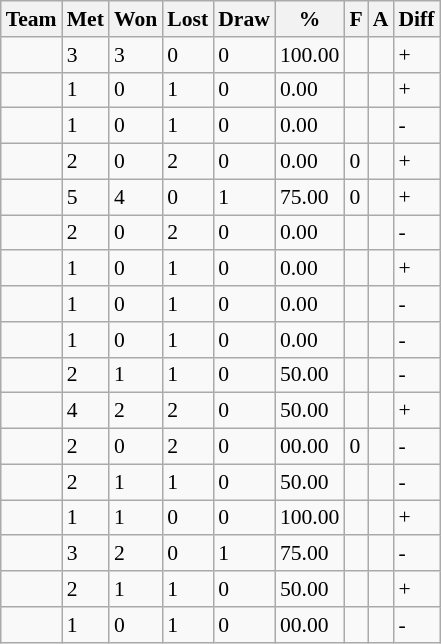<table class="wikitable sortable" style="font-size:90%; width: 100% text-align:center">
<tr>
<th>Team</th>
<th>Met</th>
<th>Won</th>
<th>Lost</th>
<th>Draw</th>
<th>%</th>
<th>F</th>
<th>A</th>
<th>Diff</th>
</tr>
<tr>
<td></td>
<td>3</td>
<td>3</td>
<td>0</td>
<td>0</td>
<td>100.00</td>
<td></td>
<td></td>
<td>+</td>
</tr>
<tr>
<td></td>
<td>1</td>
<td>0</td>
<td>1</td>
<td>0</td>
<td>0.00</td>
<td></td>
<td></td>
<td>+</td>
</tr>
<tr>
<td></td>
<td>1</td>
<td>0</td>
<td>1</td>
<td>0</td>
<td>0.00</td>
<td></td>
<td></td>
<td>-</td>
</tr>
<tr>
<td></td>
<td>2</td>
<td>0</td>
<td>2</td>
<td>0</td>
<td>0.00</td>
<td>0</td>
<td></td>
<td>+</td>
</tr>
<tr>
<td></td>
<td>5</td>
<td>4</td>
<td>0</td>
<td>1</td>
<td>75.00</td>
<td>0</td>
<td></td>
<td>+</td>
</tr>
<tr>
<td></td>
<td>2</td>
<td>0</td>
<td>2</td>
<td>0</td>
<td>0.00</td>
<td></td>
<td></td>
<td>-</td>
</tr>
<tr>
<td></td>
<td>1</td>
<td>0</td>
<td>1</td>
<td>0</td>
<td>0.00</td>
<td></td>
<td></td>
<td>+</td>
</tr>
<tr>
<td></td>
<td>1</td>
<td>0</td>
<td>1</td>
<td>0</td>
<td>0.00</td>
<td></td>
<td></td>
<td>-</td>
</tr>
<tr>
<td></td>
<td>1</td>
<td>0</td>
<td>1</td>
<td>0</td>
<td>0.00</td>
<td></td>
<td></td>
<td>-</td>
</tr>
<tr>
<td></td>
<td>2</td>
<td>1</td>
<td>1</td>
<td>0</td>
<td>50.00</td>
<td></td>
<td></td>
<td>-</td>
</tr>
<tr>
<td></td>
<td>4</td>
<td>2</td>
<td>2</td>
<td>0</td>
<td>50.00</td>
<td></td>
<td></td>
<td>+</td>
</tr>
<tr>
<td></td>
<td>2</td>
<td>0</td>
<td>2</td>
<td>0</td>
<td>00.00</td>
<td>0</td>
<td></td>
<td>-</td>
</tr>
<tr>
<td></td>
<td>2</td>
<td>1</td>
<td>1</td>
<td>0</td>
<td>50.00</td>
<td></td>
<td></td>
<td>-</td>
</tr>
<tr>
<td></td>
<td>1</td>
<td>1</td>
<td>0</td>
<td>0</td>
<td>100.00</td>
<td></td>
<td></td>
<td>+</td>
</tr>
<tr>
<td></td>
<td>3</td>
<td>2</td>
<td>0</td>
<td>1</td>
<td>75.00</td>
<td></td>
<td></td>
<td>-</td>
</tr>
<tr>
<td></td>
<td>2</td>
<td>1</td>
<td>1</td>
<td>0</td>
<td>50.00</td>
<td></td>
<td></td>
<td>+</td>
</tr>
<tr>
<td></td>
<td>1</td>
<td>0</td>
<td>1</td>
<td>0</td>
<td>00.00</td>
<td></td>
<td></td>
<td>-</td>
</tr>
</table>
